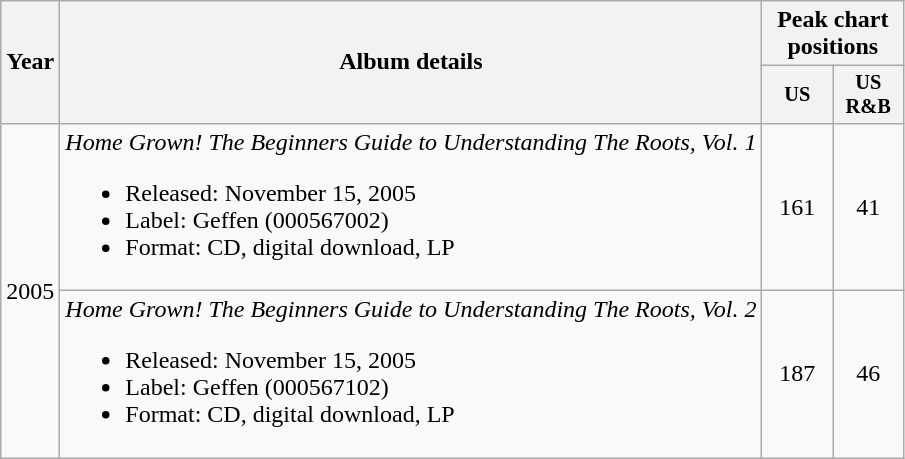<table class="wikitable" border="1">
<tr>
<th rowspan="2">Year</th>
<th rowspan="2">Album details</th>
<th colspan="2">Peak chart positions</th>
</tr>
<tr>
<th style="width:3em;font-size:85%;">US<br></th>
<th style="width:3em;font-size:85%;">US<br>R&B<br></th>
</tr>
<tr>
<td rowspan="2">2005</td>
<td align="left"><em>Home Grown! The Beginners Guide to Understanding The Roots, Vol. 1</em><br><ul><li>Released: November 15, 2005</li><li>Label: Geffen (000567002)</li><li>Format: CD, digital download, LP</li></ul></td>
<td align="center">161</td>
<td align="center">41</td>
</tr>
<tr>
<td align="left"><em>Home Grown! The Beginners Guide to Understanding The Roots, Vol. 2</em><br><ul><li>Released: November 15, 2005</li><li>Label: Geffen (000567102)</li><li>Format: CD, digital download, LP</li></ul></td>
<td align="center">187</td>
<td align="center">46</td>
</tr>
</table>
